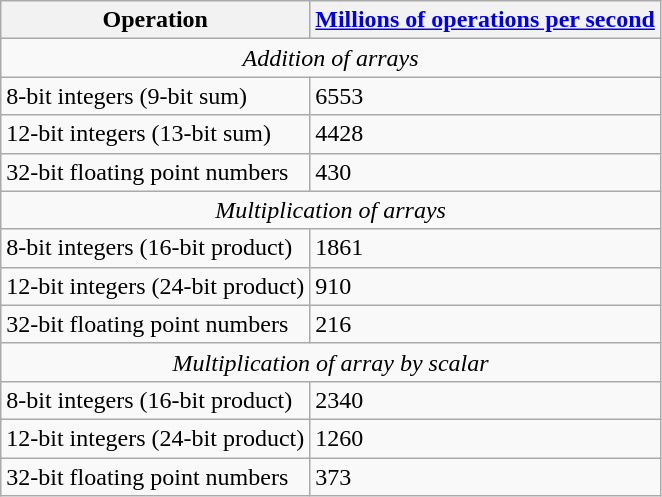<table class= "wikitable">
<tr>
<th>Operation</th>
<th><a href='#'>Millions of operations per second</a></th>
</tr>
<tr>
<td style="text-align:center;" colspan="2"><em>Addition of arrays</em></td>
</tr>
<tr>
<td>8-bit integers (9-bit sum)</td>
<td>6553</td>
</tr>
<tr>
<td>12-bit integers (13-bit sum)</td>
<td>4428</td>
</tr>
<tr>
<td>32-bit floating point numbers</td>
<td>430</td>
</tr>
<tr>
<td style="text-align:center;" colspan="2"><em>Multiplication of arrays</em></td>
</tr>
<tr>
<td>8-bit integers (16-bit product)</td>
<td>1861</td>
</tr>
<tr>
<td>12-bit integers (24-bit product)</td>
<td>910</td>
</tr>
<tr>
<td>32-bit floating point numbers</td>
<td>216</td>
</tr>
<tr>
<td style="text-align:center;" colspan="2"><em>Multiplication of array by scalar</em></td>
</tr>
<tr>
<td>8-bit integers (16-bit product)</td>
<td>2340</td>
</tr>
<tr>
<td>12-bit integers (24-bit product)</td>
<td>1260</td>
</tr>
<tr>
<td>32-bit floating point numbers</td>
<td>373</td>
</tr>
</table>
